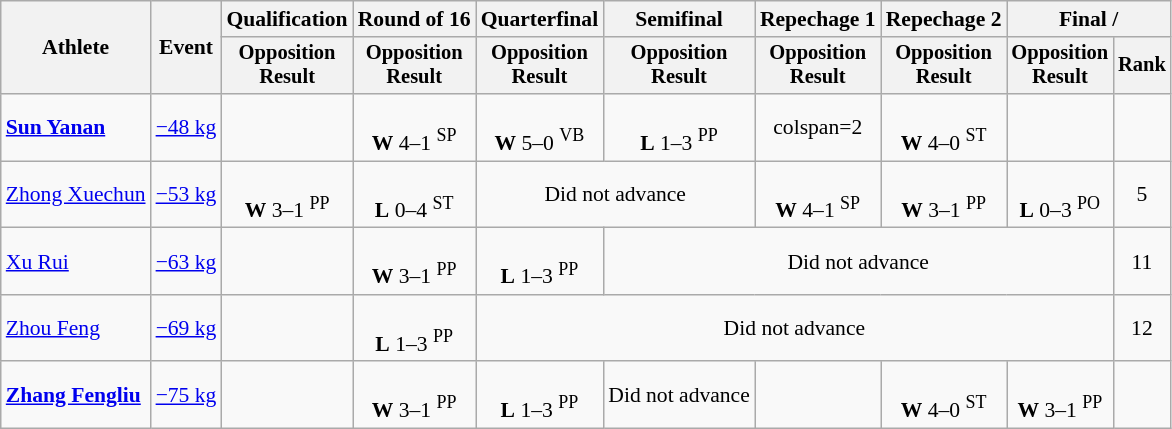<table class="wikitable" style="font-size:90%">
<tr>
<th rowspan=2>Athlete</th>
<th rowspan=2>Event</th>
<th>Qualification</th>
<th>Round of 16</th>
<th>Quarterfinal</th>
<th>Semifinal</th>
<th>Repechage 1</th>
<th>Repechage 2</th>
<th colspan=2>Final / </th>
</tr>
<tr style="font-size: 95%">
<th>Opposition<br>Result</th>
<th>Opposition<br>Result</th>
<th>Opposition<br>Result</th>
<th>Opposition<br>Result</th>
<th>Opposition<br>Result</th>
<th>Opposition<br>Result</th>
<th>Opposition<br>Result</th>
<th>Rank</th>
</tr>
<tr align=center>
<td align=left><strong><a href='#'>Sun Yanan</a></strong></td>
<td align=left><a href='#'>−48 kg</a></td>
<td></td>
<td><br><strong>W</strong> 4–1 <sup>SP</sup></td>
<td><br><strong>W</strong> 5–0 <sup>VB</sup></td>
<td><br><strong>L</strong> 1–3 <sup>PP</sup></td>
<td>colspan=2 </td>
<td><br><strong>W</strong> 4–0 <sup>ST</sup></td>
<td></td>
</tr>
<tr align=center>
<td align=left><a href='#'>Zhong Xuechun</a></td>
<td align=left><a href='#'>−53 kg</a></td>
<td><br><strong>W</strong> 3–1 <sup>PP</sup></td>
<td><br><strong>L</strong> 0–4 <sup>ST</sup></td>
<td colspan=2>Did not advance</td>
<td><br><strong>W</strong> 4–1 <sup>SP</sup></td>
<td><br><strong>W</strong> 3–1 <sup>PP</sup></td>
<td><br><strong>L</strong> 0–3 <sup>PO</sup></td>
<td>5</td>
</tr>
<tr align=center>
<td align=left><a href='#'>Xu Rui</a></td>
<td align=left><a href='#'>−63 kg</a></td>
<td></td>
<td><br><strong>W</strong> 3–1 <sup>PP</sup></td>
<td><br><strong>L</strong> 1–3 <sup>PP</sup></td>
<td colspan=4>Did not advance</td>
<td>11</td>
</tr>
<tr align=center>
<td align=left><a href='#'>Zhou Feng</a></td>
<td align=left><a href='#'>−69 kg</a></td>
<td></td>
<td><br><strong>L</strong> 1–3 <sup>PP</sup></td>
<td colspan=5>Did not advance</td>
<td>12</td>
</tr>
<tr align=center>
<td align=left><strong><a href='#'>Zhang Fengliu</a></strong></td>
<td align=left><a href='#'>−75 kg</a></td>
<td></td>
<td><br><strong>W</strong> 3–1 <sup>PP</sup></td>
<td><br><strong>L</strong> 1–3 <sup>PP</sup></td>
<td>Did not advance</td>
<td></td>
<td><br><strong>W</strong> 4–0 <sup>ST</sup></td>
<td><br><strong>W</strong> 3–1 <sup>PP</sup></td>
<td></td>
</tr>
</table>
